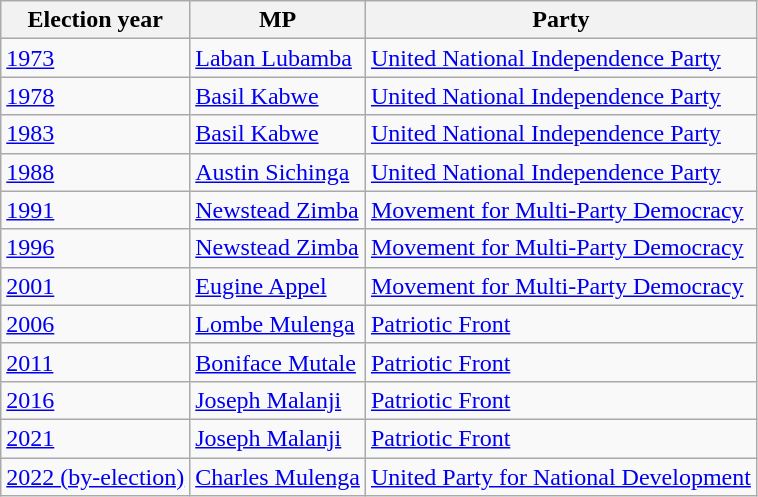<table class=wikitable>
<tr>
<th>Election year</th>
<th>MP</th>
<th>Party</th>
</tr>
<tr>
<td><a href='#'>1973</a></td>
<td><a href='#'>Laban Lubamba</a></td>
<td><a href='#'>United National Independence Party</a></td>
</tr>
<tr>
<td><a href='#'>1978</a></td>
<td><a href='#'>Basil Kabwe</a></td>
<td><a href='#'>United National Independence Party</a></td>
</tr>
<tr>
<td><a href='#'>1983</a></td>
<td><a href='#'>Basil Kabwe</a></td>
<td><a href='#'>United National Independence Party</a></td>
</tr>
<tr>
<td><a href='#'>1988</a></td>
<td><a href='#'>Austin Sichinga</a></td>
<td><a href='#'>United National Independence Party</a></td>
</tr>
<tr>
<td><a href='#'>1991</a></td>
<td><a href='#'>Newstead Zimba</a></td>
<td><a href='#'>Movement for Multi-Party Democracy</a></td>
</tr>
<tr>
<td><a href='#'>1996</a></td>
<td><a href='#'>Newstead Zimba</a></td>
<td><a href='#'>Movement for Multi-Party Democracy</a></td>
</tr>
<tr>
<td><a href='#'>2001</a></td>
<td><a href='#'>Eugine Appel</a></td>
<td><a href='#'>Movement for Multi-Party Democracy</a></td>
</tr>
<tr>
<td><a href='#'>2006</a></td>
<td><a href='#'>Lombe Mulenga</a></td>
<td><a href='#'>Patriotic Front</a></td>
</tr>
<tr>
<td><a href='#'>2011</a></td>
<td><a href='#'>Boniface Mutale</a></td>
<td><a href='#'>Patriotic Front</a></td>
</tr>
<tr>
<td><a href='#'>2016</a></td>
<td><a href='#'>Joseph Malanji</a></td>
<td><a href='#'>Patriotic Front</a></td>
</tr>
<tr>
<td><a href='#'>2021</a></td>
<td><a href='#'>Joseph Malanji</a></td>
<td><a href='#'>Patriotic Front</a></td>
</tr>
<tr>
<td><a href='#'>2022 (by-election)</a></td>
<td><a href='#'>Charles Mulenga</a></td>
<td><a href='#'>United Party for National Development</a></td>
</tr>
</table>
